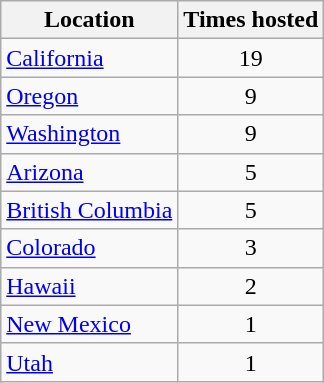<table class="wikitable">
<tr>
<th>Location</th>
<th>Times hosted</th>
</tr>
<tr>
<td><a href='#'>California</a></td>
<td align=center>19</td>
</tr>
<tr>
<td><a href='#'>Oregon</a></td>
<td align=center>9</td>
</tr>
<tr>
<td><a href='#'>Washington</a></td>
<td align=center>9</td>
</tr>
<tr>
<td><a href='#'>Arizona</a></td>
<td align=center>5</td>
</tr>
<tr>
<td><a href='#'>British Columbia</a></td>
<td align=center>5</td>
</tr>
<tr>
<td><a href='#'>Colorado</a></td>
<td align=center>3</td>
</tr>
<tr>
<td><a href='#'>Hawaii</a></td>
<td align=center>2</td>
</tr>
<tr>
<td><a href='#'>New Mexico</a></td>
<td align=center>1</td>
</tr>
<tr>
<td><a href='#'>Utah</a></td>
<td align=center>1</td>
</tr>
</table>
